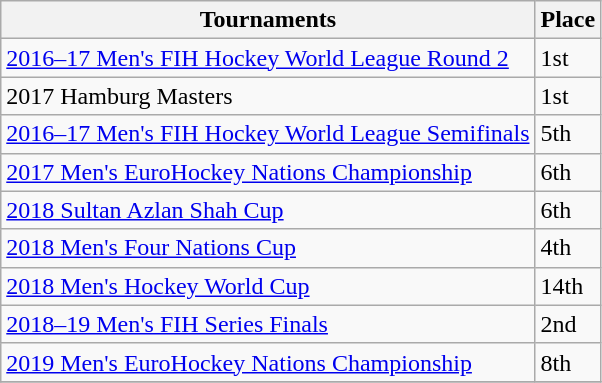<table class="wikitable collapsible">
<tr>
<th>Tournaments</th>
<th>Place</th>
</tr>
<tr>
<td><a href='#'>2016–17 Men's FIH Hockey World League Round 2</a></td>
<td>1st</td>
</tr>
<tr>
<td>2017 Hamburg Masters </td>
<td>1st</td>
</tr>
<tr>
<td><a href='#'>2016–17 Men's FIH Hockey World League Semifinals</a></td>
<td>5th</td>
</tr>
<tr>
<td><a href='#'>2017 Men's EuroHockey Nations Championship</a></td>
<td>6th</td>
</tr>
<tr>
<td><a href='#'>2018 Sultan Azlan Shah Cup</a></td>
<td>6th</td>
</tr>
<tr>
<td><a href='#'>2018 Men's Four Nations Cup</a></td>
<td>4th</td>
</tr>
<tr>
<td><a href='#'>2018 Men's Hockey World Cup</a></td>
<td>14th</td>
</tr>
<tr>
<td><a href='#'>2018–19 Men's FIH Series Finals</a></td>
<td>2nd</td>
</tr>
<tr>
<td><a href='#'>2019 Men's EuroHockey Nations Championship</a></td>
<td>8th</td>
</tr>
<tr>
</tr>
</table>
